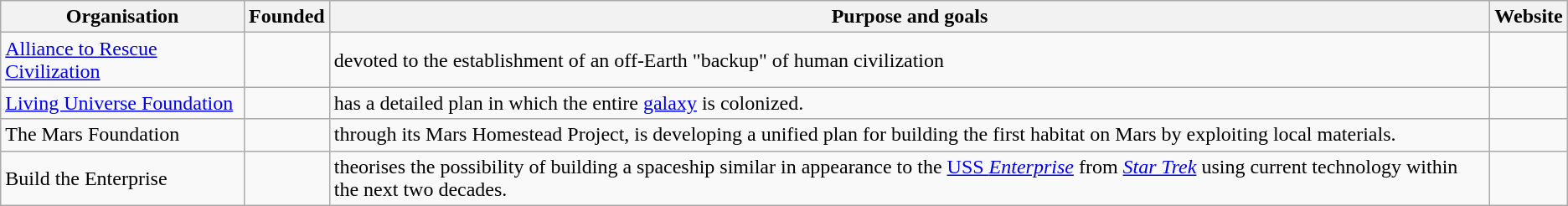<table class="wikitable">
<tr>
<th>Organisation</th>
<th>Founded</th>
<th>Purpose and goals</th>
<th>Website</th>
</tr>
<tr>
<td><a href='#'>Alliance to Rescue Civilization</a></td>
<td></td>
<td>devoted to the establishment of an off-Earth "backup" of human civilization</td>
<td></td>
</tr>
<tr>
<td><a href='#'>Living Universe Foundation</a></td>
<td></td>
<td>has a detailed plan in which the entire <a href='#'>galaxy</a> is colonized.</td>
<td></td>
</tr>
<tr>
<td>The Mars Foundation</td>
<td></td>
<td>through its Mars Homestead Project, is developing a unified plan for building the first habitat on Mars by exploiting local materials.</td>
<td></td>
</tr>
<tr>
<td>Build the Enterprise</td>
<td></td>
<td>theorises the possibility of building a spaceship similar in appearance to the <a href='#'>USS <em>Enterprise</em></a> from <em><a href='#'>Star Trek</a></em> using current technology within the next two decades.</td>
<td></td>
</tr>
</table>
